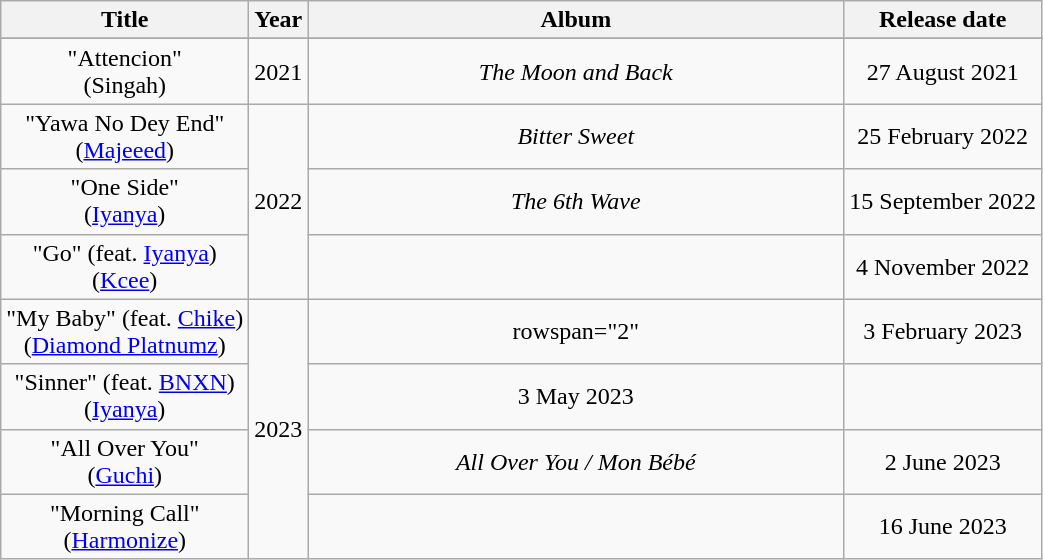<table class="wikitable plainrowheaders" style="text-align:center;" border="1">
<tr>
<th>Title</th>
<th>Year</th>
<th width="350">Album</th>
<th>Release date</th>
</tr>
<tr>
</tr>
<tr>
<td>"Attencion" <br><span>(Singah)</span></td>
<td rowspan="1">2021</td>
<td><em>The Moon and Back</em></td>
<td>27 August 2021</td>
</tr>
<tr>
<td>"Yawa No Dey End" <br><span>(<a href='#'>Majeeed</a>)</span></td>
<td rowspan="3">2022</td>
<td><em>Bitter Sweet</em></td>
<td>25 February 2022</td>
</tr>
<tr>
<td>"One Side" <br><span>(<a href='#'>Iyanya</a>)</span></td>
<td><em>The 6th Wave</em></td>
<td>15 September 2022</td>
</tr>
<tr>
<td>"Go" (feat. <a href='#'>Iyanya</a>) <br><span>(<a href='#'>Kcee</a>)</span></td>
<td></td>
<td>4 November 2022</td>
</tr>
<tr>
<td>"My Baby" (feat. <a href='#'>Chike</a>) <br><span>(<a href='#'>Diamond Platnumz</a>)</span></td>
<td rowspan="4">2023</td>
<td>rowspan="2"</td>
<td>3 February 2023</td>
</tr>
<tr>
<td>"Sinner" (feat. <a href='#'>BNXN</a>) <br><span>(<a href='#'>Iyanya</a>)</span></td>
<td>3 May 2023</td>
</tr>
<tr>
<td>"All Over You" <br><span>(<a href='#'>Guchi</a>)</span></td>
<td><em>All Over You / Mon Bébé</em></td>
<td>2 June 2023</td>
</tr>
<tr>
<td>"Morning Call" <br><span>(<a href='#'>Harmonize</a>)</span></td>
<td></td>
<td>16 June 2023</td>
</tr>
</table>
